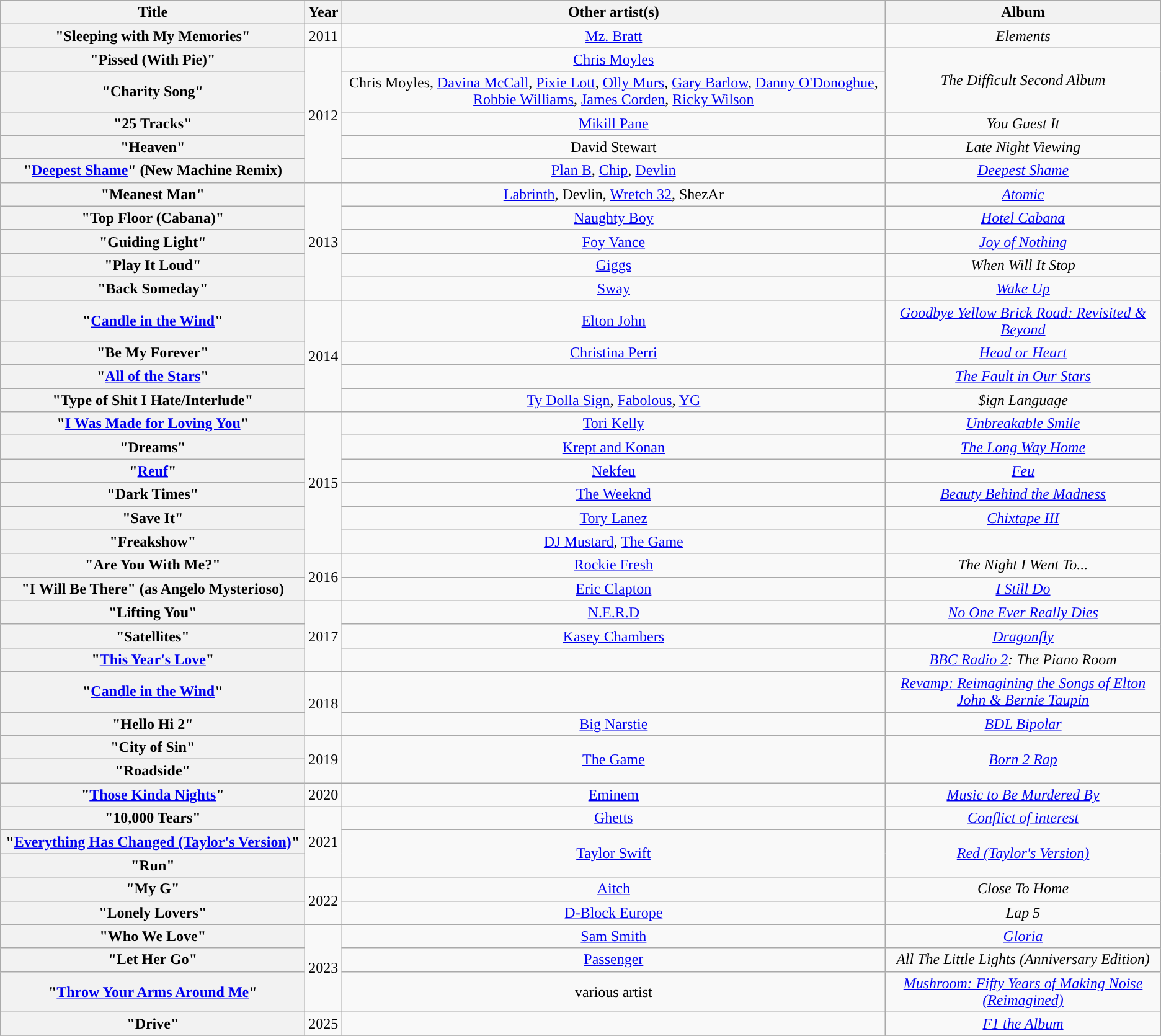<table class="wikitable plainrowheaders" style="text-align:center;">
<tr>
<th scope="col" style="width:20em;">Title</th>
<th scope="col">Year</th>
<th scope="col">Other artist(s)</th>
<th scope="col">Album</th>
</tr>
<tr>
<th scope="row">"Sleeping with My Memories"</th>
<td>2011</td>
<td><a href='#'>Mz. Bratt</a></td>
<td><em>Elements</em></td>
</tr>
<tr>
<th scope="row">"Pissed (With Pie)"</th>
<td rowspan="5">2012</td>
<td><a href='#'>Chris Moyles</a></td>
<td rowspan="2"><em>The Difficult Second Album</em></td>
</tr>
<tr>
<th scope="row">"Charity Song"</th>
<td>Chris Moyles, <a href='#'>Davina McCall</a>, <a href='#'>Pixie Lott</a>, <a href='#'>Olly Murs</a>, <a href='#'>Gary Barlow</a>, <a href='#'>Danny O'Donoghue</a>, <a href='#'>Robbie Williams</a>, <a href='#'>James Corden</a>, <a href='#'>Ricky Wilson</a></td>
</tr>
<tr>
<th scope="row">"25 Tracks"</th>
<td><a href='#'>Mikill Pane</a></td>
<td><em>You Guest It</em></td>
</tr>
<tr>
<th scope="row">"Heaven"</th>
<td>David Stewart</td>
<td><em>Late Night Viewing</em></td>
</tr>
<tr>
<th scope="row">"<a href='#'>Deepest Shame</a>" (New Machine Remix)</th>
<td><a href='#'>Plan B</a>, <a href='#'>Chip</a>, <a href='#'>Devlin</a></td>
<td><em><a href='#'>Deepest Shame</a></em></td>
</tr>
<tr>
<th scope="row">"Meanest Man"</th>
<td rowspan="5">2013</td>
<td><a href='#'>Labrinth</a>, Devlin, <a href='#'>Wretch 32</a>, ShezAr</td>
<td><em><a href='#'>Atomic</a></em></td>
</tr>
<tr>
<th scope="row">"Top Floor (Cabana)"</th>
<td><a href='#'>Naughty Boy</a></td>
<td><em><a href='#'>Hotel Cabana</a></em></td>
</tr>
<tr>
<th scope="row">"Guiding Light"</th>
<td><a href='#'>Foy Vance</a></td>
<td><em><a href='#'>Joy of Nothing</a></em></td>
</tr>
<tr>
<th scope="row">"Play It Loud"</th>
<td><a href='#'>Giggs</a></td>
<td><em>When Will It Stop</em></td>
</tr>
<tr>
<th scope="row">"Back Someday"</th>
<td><a href='#'>Sway</a></td>
<td><em><a href='#'>Wake Up</a></em></td>
</tr>
<tr>
<th scope="row">"<a href='#'>Candle in the Wind</a>"</th>
<td rowspan="4">2014</td>
<td><a href='#'>Elton John</a></td>
<td><em><a href='#'>Goodbye Yellow Brick Road: Revisited & Beyond</a></em></td>
</tr>
<tr>
<th scope="row">"Be My Forever"</th>
<td><a href='#'>Christina Perri</a></td>
<td><em><a href='#'>Head or Heart</a></em></td>
</tr>
<tr>
<th scope="row">"<a href='#'>All of the Stars</a>"</th>
<td></td>
<td><em><a href='#'>The Fault in Our Stars</a></em></td>
</tr>
<tr>
<th scope="row">"Type of Shit I Hate/Interlude"</th>
<td><a href='#'>Ty Dolla Sign</a>, <a href='#'>Fabolous</a>, <a href='#'>YG</a></td>
<td><em>$ign Language</em></td>
</tr>
<tr>
<th scope="row">"<a href='#'>I Was Made for Loving You</a>"</th>
<td rowspan="6">2015</td>
<td><a href='#'>Tori Kelly</a></td>
<td><em><a href='#'>Unbreakable Smile</a></em></td>
</tr>
<tr>
<th scope="row">"Dreams"</th>
<td><a href='#'>Krept and Konan</a></td>
<td><em><a href='#'>The Long Way Home</a></em></td>
</tr>
<tr>
<th scope="row">"<a href='#'>Reuf</a>"</th>
<td><a href='#'>Nekfeu</a></td>
<td><em><a href='#'>Feu</a></em></td>
</tr>
<tr>
<th scope="row">"Dark Times"</th>
<td><a href='#'>The Weeknd</a></td>
<td><em><a href='#'>Beauty Behind the Madness</a></em></td>
</tr>
<tr>
<th scope="row">"Save It"</th>
<td><a href='#'>Tory Lanez</a></td>
<td><em><a href='#'>Chixtape III</a></em></td>
</tr>
<tr>
<th scope="row">"Freakshow"</th>
<td><a href='#'>DJ Mustard</a>, <a href='#'>The Game</a></td>
<td></td>
</tr>
<tr>
<th scope="row">"Are You With Me?"</th>
<td rowspan="2">2016</td>
<td><a href='#'>Rockie Fresh</a></td>
<td><em>The Night I Went To...</em></td>
</tr>
<tr>
<th scope="row">"I Will Be There" <span>(as Angelo Mysterioso)</span></th>
<td><a href='#'>Eric Clapton</a></td>
<td><em><a href='#'>I Still Do</a></em></td>
</tr>
<tr>
<th scope="row">"Lifting You"</th>
<td rowspan="3">2017</td>
<td><a href='#'>N.E.R.D</a></td>
<td><em><a href='#'>No One Ever Really Dies</a></em></td>
</tr>
<tr>
<th scope="row">"Satellites"</th>
<td><a href='#'>Kasey Chambers</a></td>
<td><em><a href='#'>Dragonfly</a></em></td>
</tr>
<tr>
<th scope="row">"<a href='#'>This Year's Love</a>"</th>
<td></td>
<td><em><a href='#'>BBC Radio 2</a>: The Piano Room</em></td>
</tr>
<tr>
<th scope="row">"<a href='#'>Candle in the Wind</a>"</th>
<td rowspan="2">2018</td>
<td></td>
<td><em><a href='#'>Revamp: Reimagining the Songs of Elton John & Bernie Taupin</a></em></td>
</tr>
<tr>
<th scope="row">"Hello Hi 2"</th>
<td><a href='#'>Big Narstie</a></td>
<td><em><a href='#'>BDL Bipolar</a></em></td>
</tr>
<tr>
<th scope="row">"City of Sin"</th>
<td rowspan="2">2019</td>
<td rowspan="2"><a href='#'>The Game</a></td>
<td rowspan="2"><em><a href='#'>Born 2 Rap</a></em></td>
</tr>
<tr>
<th scope="row">"Roadside"</th>
</tr>
<tr>
<th scope="row">"<a href='#'>Those Kinda Nights</a>"</th>
<td>2020</td>
<td><a href='#'>Eminem</a></td>
<td><em><a href='#'>Music to Be Murdered By</a></em></td>
</tr>
<tr>
<th scope="row">"10,000 Tears"</th>
<td rowspan="3">2021</td>
<td><a href='#'>Ghetts</a></td>
<td><em><a href='#'>Conflict of interest</a></em></td>
</tr>
<tr>
<th scope="row">"<a href='#'>Everything Has Changed (Taylor's Version)</a>"</th>
<td rowspan="2"><a href='#'>Taylor Swift</a></td>
<td rowspan="2"><em><a href='#'>Red (Taylor's Version)</a></em></td>
</tr>
<tr>
<th scope="row">"Run"</th>
</tr>
<tr>
<th scope="Row">"My G"</th>
<td rowspan="2">2022</td>
<td><a href='#'>Aitch</a></td>
<td><em>Close To Home</em></td>
</tr>
<tr>
<th scope="row">"Lonely Lovers"</th>
<td><a href='#'>D-Block Europe</a></td>
<td><em>Lap 5</em></td>
</tr>
<tr>
<th scope="Row">"Who We Love"</th>
<td rowspan="3">2023</td>
<td><a href='#'>Sam Smith</a></td>
<td><em><a href='#'>Gloria</a></em></td>
</tr>
<tr>
<th scope="row">"Let Her Go"</th>
<td><a href='#'>Passenger</a></td>
<td><em>All The Little Lights (Anniversary Edition)</em></td>
</tr>
<tr>
<th scope="row">"<a href='#'>Throw Your Arms Around Me</a>"</th>
<td>various artist</td>
<td><em><a href='#'>Mushroom: Fifty Years of Making Noise (Reimagined)</a></em></td>
</tr>
<tr>
<th scope="row">"Drive"</th>
<td>2025</td>
<td></td>
<td><em><a href='#'>F1 the Album</a></em></td>
</tr>
<tr>
</tr>
</table>
